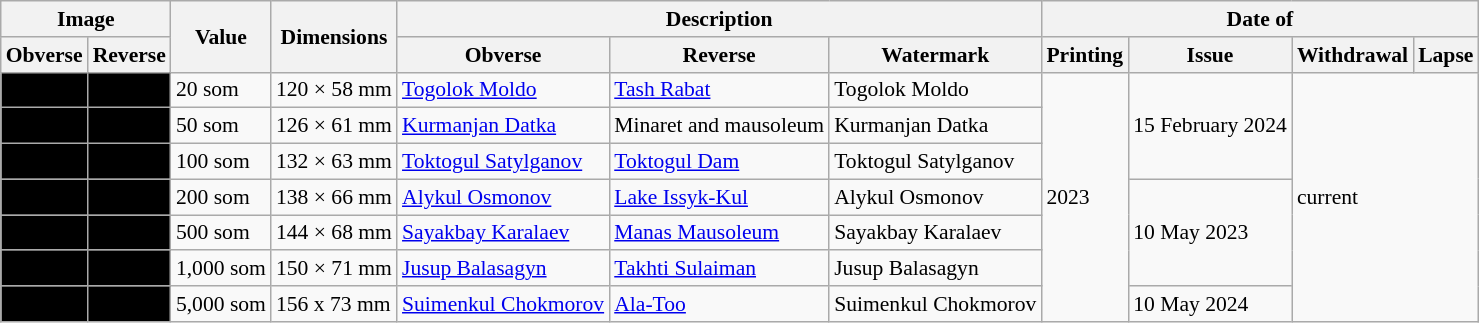<table class="wikitable" style="font-size: 90%">
<tr>
<th colspan="2">Image</th>
<th rowspan="2">Value</th>
<th rowspan="2">Dimensions</th>
<th colspan="3">Description</th>
<th colspan="4">Date of</th>
</tr>
<tr>
<th>Obverse</th>
<th>Reverse</th>
<th>Obverse</th>
<th>Reverse</th>
<th>Watermark</th>
<th>Printing</th>
<th>Issue</th>
<th>Withdrawal</th>
<th>Lapse</th>
</tr>
<tr>
<td bgcolor="#000000" align="center"></td>
<td bgcolor="#000000" align="center"></td>
<td>20 som</td>
<td>120 × 58 mm</td>
<td><a href='#'>Togolok Moldo</a></td>
<td><a href='#'>Tash Rabat</a></td>
<td>Togolok Moldo</td>
<td rowspan="7">2023</td>
<td rowspan="3">15 February 2024</td>
<td colspan="2" rowspan="7">current</td>
</tr>
<tr>
<td bgcolor="#000000" align="center"></td>
<td bgcolor="#000000" align="center"></td>
<td>50 som</td>
<td>126 × 61 mm</td>
<td><a href='#'>Kurmanjan Datka</a></td>
<td>Minaret and mausoleum</td>
<td>Kurmanjan Datka</td>
</tr>
<tr>
<td bgcolor="#000000" align="center"></td>
<td bgcolor="#000000" align="center"></td>
<td>100 som</td>
<td>132 × 63 mm</td>
<td><a href='#'>Toktogul Satylganov</a></td>
<td><a href='#'>Toktogul Dam</a></td>
<td>Toktogul Satylganov</td>
</tr>
<tr>
<td bgcolor="#000000" align="center"></td>
<td bgcolor="#000000" align="center"></td>
<td>200 som</td>
<td>138 × 66 mm</td>
<td><a href='#'>Alykul Osmonov</a></td>
<td><a href='#'>Lake Issyk-Kul</a></td>
<td>Alykul Osmonov</td>
<td rowspan="3">10 May 2023</td>
</tr>
<tr>
<td bgcolor="#000000" align="center"></td>
<td bgcolor="#000000" align="center"></td>
<td>500 som</td>
<td>144 × 68 mm</td>
<td><a href='#'>Sayakbay Karalaev</a></td>
<td><a href='#'>Manas Mausoleum</a></td>
<td>Sayakbay Karalaev</td>
</tr>
<tr>
<td bgcolor="#000000" align="center"></td>
<td bgcolor="#000000" align="center"></td>
<td>1,000 som</td>
<td>150 × 71 mm</td>
<td><a href='#'>Jusup Balasagyn</a></td>
<td><a href='#'>Takhti Sulaiman</a></td>
<td>Jusup Balasagyn</td>
</tr>
<tr>
<td bgcolor="#000000" align="center"></td>
<td bgcolor="0000000" align="center"></td>
<td>5,000 som</td>
<td>156 x 73 mm</td>
<td><a href='#'>Suimenkul Chokmorov</a></td>
<td><a href='#'>Ala-Too</a></td>
<td>Suimenkul Chokmorov</td>
<td>10 May 2024</td>
</tr>
</table>
